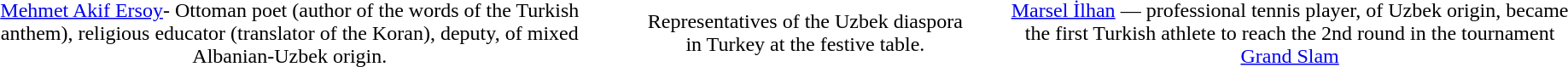<table class="graytable">
<tr>
<td align="center"></td>
<td width="2%"></td>
<td align="center"></td>
<td width="2%"></td>
<td align="center"></td>
</tr>
<tr>
<td align="center"><a href='#'>Mehmet Akif Ersoy</a>- Ottoman poet (author of the words of the Turkish anthem), religious educator (translator of the Koran), deputy, of mixed Albanian-Uzbek origin.</td>
<td></td>
<td align="center">Representatives of the Uzbek diaspora in Turkey at the festive table.</td>
<td></td>
<td align="center"><a href='#'>Marsel İlhan</a> — professional tennis player, of Uzbek origin, became the first Turkish athlete to reach the 2nd round in the tournament <a href='#'>Grand Slam</a></td>
<td></td>
</tr>
</table>
